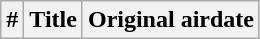<table class="wikitable plainrowheaders" style="display:inline-table;">
<tr>
<th>#</th>
<th>Title</th>
<th>Original airdate<br>




</th>
</tr>
</table>
